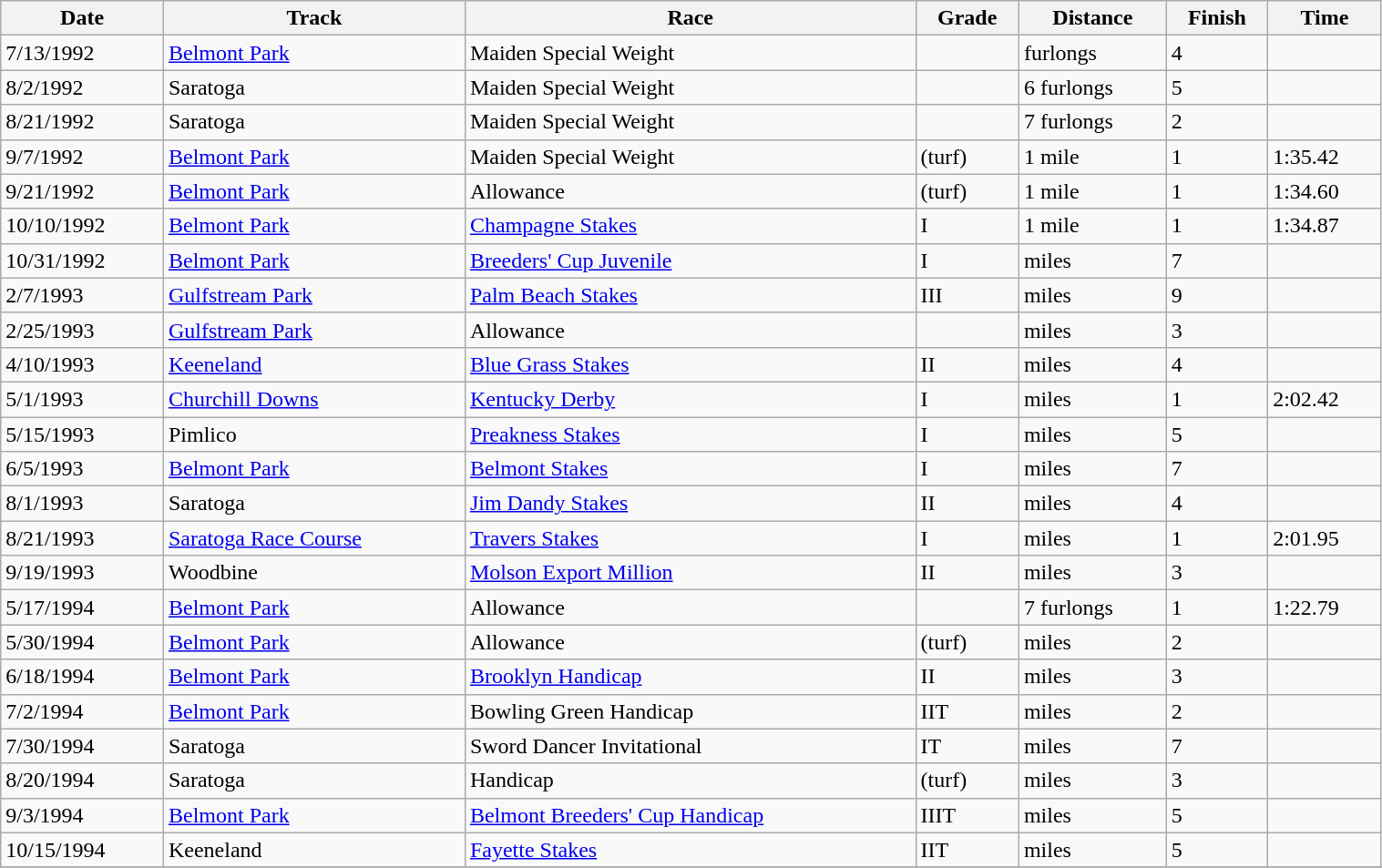<table class="wikitable sortable" style="width:80%;">
<tr>
<th>Date</th>
<th>Track</th>
<th>Race</th>
<th>Grade</th>
<th>Distance</th>
<th>Finish</th>
<th>Time</th>
</tr>
<tr>
<td>7/13/1992</td>
<td><a href='#'>Belmont Park</a></td>
<td>Maiden Special Weight</td>
<td></td>
<td> furlongs</td>
<td>4</td>
<td></td>
</tr>
<tr>
<td>8/2/1992</td>
<td>Saratoga</td>
<td>Maiden Special Weight</td>
<td></td>
<td>6 furlongs</td>
<td>5</td>
<td></td>
</tr>
<tr>
<td>8/21/1992</td>
<td>Saratoga</td>
<td>Maiden Special Weight</td>
<td></td>
<td>7 furlongs</td>
<td>2</td>
<td></td>
</tr>
<tr>
<td>9/7/1992</td>
<td><a href='#'>Belmont Park</a></td>
<td>Maiden Special Weight</td>
<td>(turf)</td>
<td>1 mile</td>
<td>1</td>
<td>1:35.42</td>
</tr>
<tr>
<td>9/21/1992</td>
<td><a href='#'>Belmont Park</a></td>
<td>Allowance</td>
<td>(turf)</td>
<td>1 mile</td>
<td>1</td>
<td>1:34.60</td>
</tr>
<tr>
<td>10/10/1992</td>
<td><a href='#'>Belmont Park</a></td>
<td><a href='#'>Champagne Stakes</a></td>
<td>I</td>
<td>1 mile</td>
<td>1</td>
<td>1:34.87</td>
</tr>
<tr>
<td>10/31/1992</td>
<td><a href='#'>Belmont Park</a></td>
<td><a href='#'>Breeders' Cup Juvenile</a></td>
<td>I</td>
<td> miles</td>
<td>7</td>
<td></td>
</tr>
<tr>
<td>2/7/1993</td>
<td><a href='#'>Gulfstream Park</a></td>
<td><a href='#'>Palm Beach Stakes</a></td>
<td>III</td>
<td> miles</td>
<td>9</td>
<td></td>
</tr>
<tr>
<td>2/25/1993</td>
<td><a href='#'>Gulfstream Park</a></td>
<td>Allowance</td>
<td></td>
<td> miles</td>
<td>3</td>
<td></td>
</tr>
<tr>
<td>4/10/1993</td>
<td><a href='#'>Keeneland</a></td>
<td><a href='#'>Blue Grass Stakes</a></td>
<td>II</td>
<td> miles</td>
<td>4</td>
<td></td>
</tr>
<tr>
<td>5/1/1993</td>
<td><a href='#'>Churchill Downs</a></td>
<td><a href='#'>Kentucky Derby</a></td>
<td>I</td>
<td> miles</td>
<td>1</td>
<td>2:02.42</td>
</tr>
<tr>
<td>5/15/1993</td>
<td>Pimlico</td>
<td><a href='#'>Preakness Stakes</a></td>
<td>I</td>
<td> miles</td>
<td>5</td>
<td></td>
</tr>
<tr>
<td>6/5/1993</td>
<td><a href='#'>Belmont Park</a></td>
<td><a href='#'>Belmont Stakes</a></td>
<td>I</td>
<td> miles</td>
<td>7</td>
<td></td>
</tr>
<tr>
<td>8/1/1993</td>
<td>Saratoga</td>
<td><a href='#'>Jim Dandy Stakes</a></td>
<td>II</td>
<td> miles</td>
<td>4</td>
<td></td>
</tr>
<tr>
<td>8/21/1993</td>
<td><a href='#'>Saratoga Race Course</a></td>
<td><a href='#'>Travers Stakes</a></td>
<td>I</td>
<td> miles</td>
<td>1</td>
<td>2:01.95</td>
</tr>
<tr>
<td>9/19/1993</td>
<td>Woodbine</td>
<td><a href='#'>Molson Export Million</a></td>
<td>II</td>
<td> miles</td>
<td>3</td>
<td></td>
</tr>
<tr>
<td>5/17/1994</td>
<td><a href='#'>Belmont Park</a></td>
<td>Allowance</td>
<td></td>
<td>7 furlongs</td>
<td>1</td>
<td>1:22.79</td>
</tr>
<tr>
<td>5/30/1994</td>
<td><a href='#'>Belmont Park</a></td>
<td>Allowance</td>
<td>(turf)</td>
<td> miles</td>
<td>2</td>
<td></td>
</tr>
<tr>
<td>6/18/1994</td>
<td><a href='#'>Belmont Park</a></td>
<td><a href='#'>Brooklyn Handicap</a></td>
<td>II</td>
<td> miles</td>
<td>3</td>
<td></td>
</tr>
<tr>
<td>7/2/1994</td>
<td><a href='#'>Belmont Park</a></td>
<td>Bowling Green Handicap</td>
<td>IIT</td>
<td> miles</td>
<td>2</td>
<td></td>
</tr>
<tr>
<td>7/30/1994</td>
<td>Saratoga</td>
<td>Sword Dancer Invitational</td>
<td>IT</td>
<td> miles</td>
<td>7</td>
<td></td>
</tr>
<tr>
<td>8/20/1994</td>
<td>Saratoga</td>
<td>Handicap</td>
<td>(turf)</td>
<td> miles</td>
<td>3</td>
<td></td>
</tr>
<tr>
<td>9/3/1994</td>
<td><a href='#'>Belmont Park</a></td>
<td><a href='#'>Belmont Breeders' Cup Handicap</a></td>
<td>IIIT</td>
<td> miles</td>
<td>5</td>
<td></td>
</tr>
<tr>
<td>10/15/1994</td>
<td>Keeneland</td>
<td><a href='#'>Fayette Stakes</a></td>
<td>IIT</td>
<td> miles</td>
<td>5</td>
<td></td>
</tr>
<tr>
</tr>
</table>
